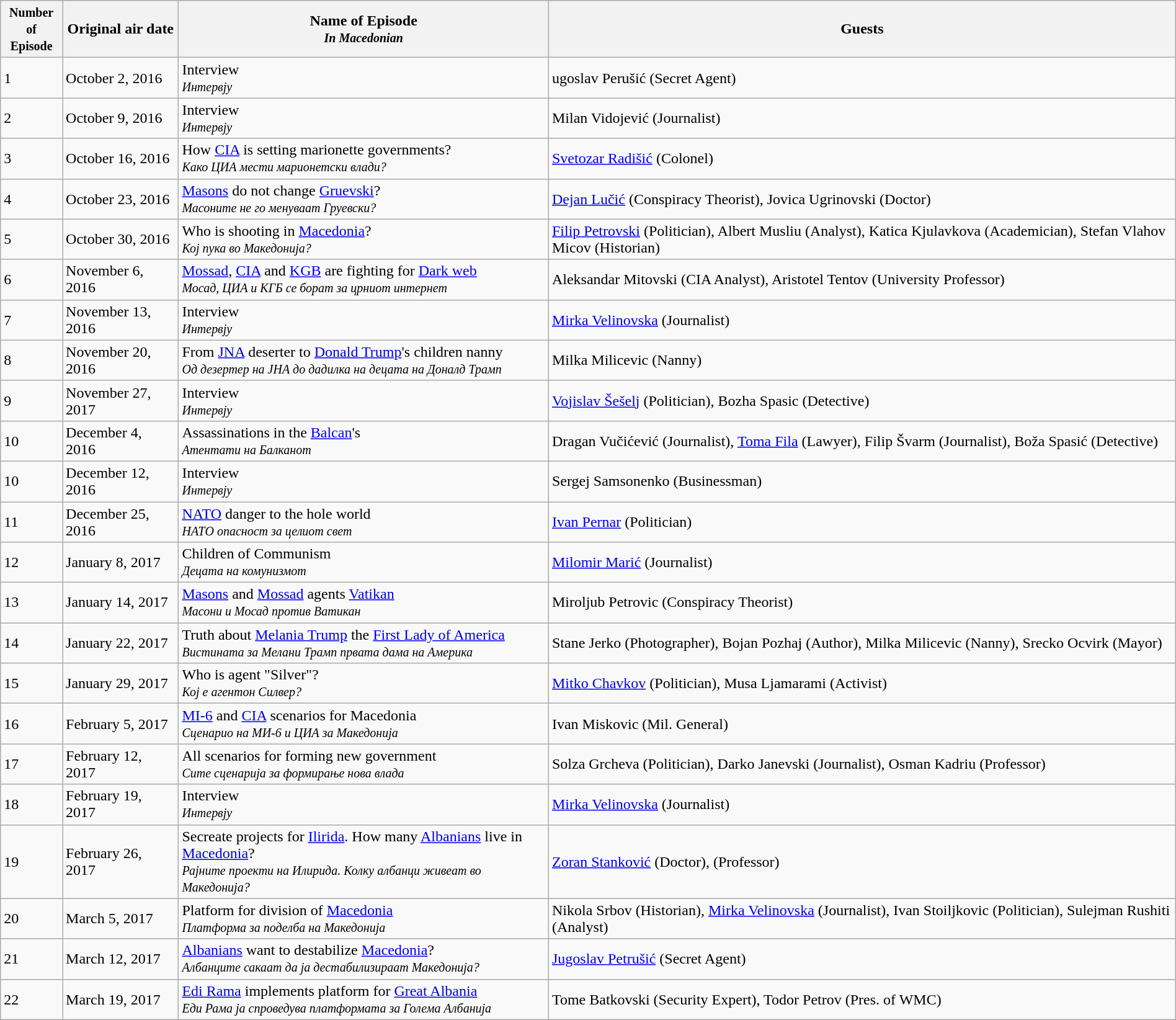<table class="wikitable sortable mw-collapsible mw-collapsed"  style="width: 100%; height: 100px;">
<tr>
<th><small>Number of <br>Episode</small></th>
<th>Original air date</th>
<th>Name of Episode <br> <small><em>In Macedonian</em></small></th>
<th>Guests</th>
</tr>
<tr>
<td>1</td>
<td>October 2, 2016</td>
<td>Interview<br><small><em>Интервју</em></small></td>
<td>ugoslav Perušić (Secret Agent)</td>
</tr>
<tr>
<td>2</td>
<td>October 9, 2016</td>
<td>Interview<br><small><em>Интервју</em></small></td>
<td>Milan Vidojević (Journalist)</td>
</tr>
<tr>
<td>3</td>
<td>October 16, 2016</td>
<td>How <a href='#'>CIA</a> is setting marionette governments?<br><small><em>Како ЦИА мести марионетски влади?</em></small></td>
<td><a href='#'>Svetozar Radišić</a> (Colonel)</td>
</tr>
<tr>
<td>4</td>
<td>October 23, 2016</td>
<td><a href='#'>Masons</a> do not change <a href='#'>Gruevski</a>?<br><small><em>Масоните не го менуваат Груевски?</em></small></td>
<td><a href='#'>Dejan Lučić</a> (Conspiracy Theorist), Jovica Ugrinovski (Doctor)</td>
</tr>
<tr>
<td>5</td>
<td>October 30, 2016</td>
<td>Who is shooting in <a href='#'>Macedonia</a>?<br><small><em>Кој пука во Македонија?</em></small></td>
<td><a href='#'>Filip Petrovski</a> (Politician), Albert Musliu (Analyst), Katica Kjulavkova (Academician), Stefan Vlahov Micov (Historian)</td>
</tr>
<tr>
<td>6</td>
<td>November 6, 2016</td>
<td><a href='#'>Mossad</a>, <a href='#'>CIA</a> and <a href='#'>KGB</a> are fighting for <a href='#'>Dark web</a><br><small><em>Мосад, ЦИА и КГБ се борат за црниот интернет</em></small></td>
<td>Aleksandar Mitovski (CIA Analyst), Aristotel Tentov (University Professor)</td>
</tr>
<tr>
<td>7</td>
<td>November 13, 2016</td>
<td>Interview<br><small><em>Интервју</em></small></td>
<td><a href='#'>Mirka Velinovska</a> (Journalist)</td>
</tr>
<tr>
<td>8</td>
<td>November 20, 2016</td>
<td>From <a href='#'>JNA</a> deserter to <a href='#'>Donald Trump</a>'s children nanny<br><small><em>Од дезертер на ЈНА до дадилка на децата на Доналд Трамп</em></small></td>
<td>Milka Milicevic (Nanny)</td>
</tr>
<tr>
<td>9</td>
<td>November 27, 2017</td>
<td>Interview<br><small><em>Интервју</em></small></td>
<td><a href='#'>Vojislav Šešelj</a> (Politician), Bozha Spasic (Detective)</td>
</tr>
<tr>
<td>10</td>
<td>December 4, 2016</td>
<td>Assassinations in the <a href='#'>Balcan</a>'s<br><small><em>Атентати на Балканот</em></small></td>
<td>Dragan Vučićević (Journalist), <a href='#'>Toma Fila</a> (Lawyer), Filip Švarm (Journalist), Boža Spasić (Detective)</td>
</tr>
<tr>
<td>10</td>
<td>December 12, 2016</td>
<td>Interview<br><small><em>Интервју</em></small></td>
<td>Sergej Samsonenko (Businessman)</td>
</tr>
<tr>
<td>11</td>
<td>December 25, 2016</td>
<td><a href='#'>NATO</a> danger to the hole world<br><small><em>НАТО опасност за целиот свет</em></small></td>
<td><a href='#'>Ivan Pernar</a> (Politician)</td>
</tr>
<tr>
<td>12</td>
<td>January 8, 2017</td>
<td>Children of Communism<br><small><em>Децата на комунизмот</em></small></td>
<td><a href='#'>Milomir Marić</a> (Journalist)</td>
</tr>
<tr>
<td>13</td>
<td>January 14, 2017</td>
<td><a href='#'>Masons</a> and <a href='#'>Mossad</a> agents <a href='#'>Vatikan</a><br><small><em>Масони и Мосад против Ватикан</em></small></td>
<td>Miroljub Petrovic (Conspiracy Theorist)</td>
</tr>
<tr>
<td>14</td>
<td>January 22, 2017</td>
<td>Truth about <a href='#'>Melania Trump</a> the <a href='#'>First Lady of America</a><br><small><em>Вистината за Мелани Трамп првата дама на Америка</em></small></td>
<td>Stane Jerko (Photographer), Bojan Pozhaj (Author), Milka Milicevic (Nanny),  Srecko Ocvirk (Mayor)</td>
</tr>
<tr>
<td>15</td>
<td>January 29, 2017</td>
<td>Who is agent "Silver"?<br><small><em>Кој е агентон Силвер?</em></small></td>
<td><a href='#'>Mitko Chavkov</a> (Politician), Musa Ljamarami (Activist)</td>
</tr>
<tr>
<td>16</td>
<td>February 5, 2017</td>
<td><a href='#'>MI-6</a> and <a href='#'>CIA</a> scenarios for Macedonia<br><small><em>Сценарио на МИ-6 и ЦИА за Македонија</em></small></td>
<td>Ivan Miskovic (Mil. General)</td>
</tr>
<tr>
<td>17</td>
<td>February 12, 2017</td>
<td>All scenarios for forming new government<br><small><em>Сите сценарија за формирање нова влада</em></small></td>
<td>Solza Grcheva (Politician), Darko Janevski (Journalist), Osman Kadriu (Professor)</td>
</tr>
<tr>
<td>18</td>
<td>February 19, 2017</td>
<td>Interview<br><small><em>Интервју</em></small></td>
<td><a href='#'>Mirka Velinovska</a> (Journalist)</td>
</tr>
<tr>
<td>19</td>
<td>February 26, 2017</td>
<td>Secreate projects for <a href='#'>Ilirida</a>. How many <a href='#'>Albanians</a> live in <a href='#'>Macedonia</a>?<br><small><em>Рајните проекти на Илирида. Колку албанци живеат во Македонија?</em></small></td>
<td><a href='#'>Zoran Stanković</a> (Doctor), (Professor)</td>
</tr>
<tr>
<td>20</td>
<td>March 5, 2017</td>
<td>Platform for division of <a href='#'>Macedonia</a><br><small><em>Платформа за поделба на Македонија</em></small></td>
<td>Nikola Srbov (Historian), <a href='#'>Mirka Velinovska</a> (Journalist), Ivan Stoiljkovic (Politician), Sulejman Rushiti (Analyst)</td>
</tr>
<tr>
<td>21</td>
<td>March 12, 2017</td>
<td><a href='#'>Albanians</a> want to destabilize <a href='#'>Macedonia</a>?<br><small><em>Албанците сакаат да ја дестабилизираат Македонија?</em></small></td>
<td><a href='#'>Jugoslav Petrušić</a> (Secret Agent)</td>
</tr>
<tr>
<td>22</td>
<td>March 19, 2017</td>
<td><a href='#'>Edi Rama</a> implements platform for <a href='#'>Great Albania</a><br><small><em>Еди Рама ја спроведува платформата за Голема Албанија</em></small></td>
<td>Tome Batkovski (Security Expert), Todor Petrov (Pres. of WMC)</td>
</tr>
</table>
